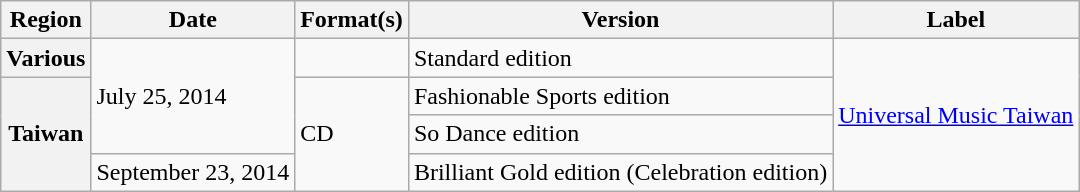<table class="wikitable plainrowheaders">
<tr>
<th>Region</th>
<th>Date</th>
<th>Format(s)</th>
<th>Version</th>
<th>Label</th>
</tr>
<tr>
<th scope="row">Various</th>
<td rowspan="3">July 25, 2014</td>
<td></td>
<td>Standard edition</td>
<td rowspan="4"><a href='#'>Universal Music Taiwan</a></td>
</tr>
<tr>
<th scope="row" rowspan="3">Taiwan</th>
<td rowspan="3">CD</td>
<td>Fashionable Sports edition</td>
</tr>
<tr>
<td>So Dance edition</td>
</tr>
<tr>
<td>September 23, 2014</td>
<td>Brilliant Gold edition (Celebration edition)</td>
</tr>
</table>
